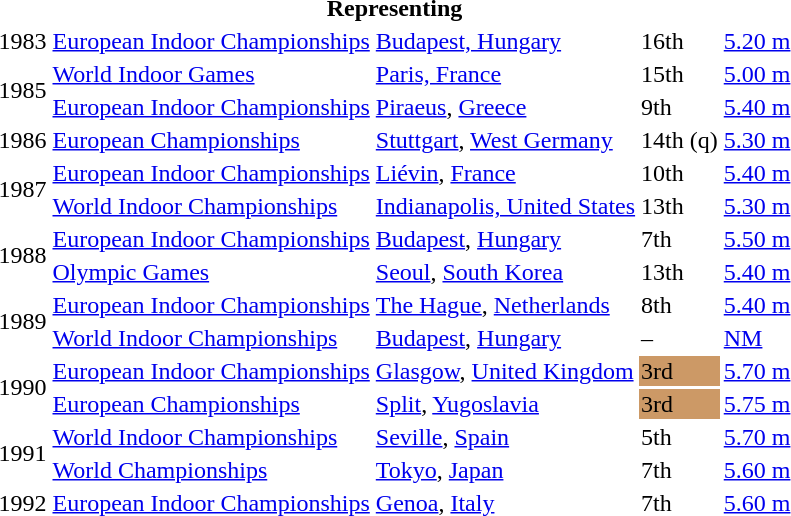<table>
<tr>
<th colspan="5">Representing </th>
</tr>
<tr>
<td>1983</td>
<td><a href='#'>European Indoor Championships</a></td>
<td><a href='#'>Budapest, Hungary</a></td>
<td>16th</td>
<td><a href='#'>5.20 m</a></td>
</tr>
<tr>
<td rowspan=2>1985</td>
<td><a href='#'>World Indoor Games</a></td>
<td><a href='#'>Paris, France</a></td>
<td>15th</td>
<td><a href='#'>5.00 m</a></td>
</tr>
<tr>
<td><a href='#'>European Indoor Championships</a></td>
<td><a href='#'>Piraeus</a>, <a href='#'>Greece</a></td>
<td>9th</td>
<td><a href='#'>5.40 m</a></td>
</tr>
<tr>
<td>1986</td>
<td><a href='#'>European Championships</a></td>
<td><a href='#'>Stuttgart</a>, <a href='#'>West Germany</a></td>
<td>14th (q)</td>
<td><a href='#'>5.30 m</a></td>
</tr>
<tr>
<td rowspan=2>1987</td>
<td><a href='#'>European Indoor Championships</a></td>
<td><a href='#'>Liévin</a>, <a href='#'>France</a></td>
<td>10th</td>
<td><a href='#'>5.40 m</a></td>
</tr>
<tr>
<td><a href='#'>World Indoor Championships</a></td>
<td><a href='#'>Indianapolis, United States</a></td>
<td>13th</td>
<td><a href='#'>5.30 m</a></td>
</tr>
<tr>
<td rowspan=2>1988</td>
<td><a href='#'>European Indoor Championships</a></td>
<td><a href='#'>Budapest</a>, <a href='#'>Hungary</a></td>
<td>7th</td>
<td><a href='#'>5.50 m</a></td>
</tr>
<tr>
<td><a href='#'>Olympic Games</a></td>
<td><a href='#'>Seoul</a>, <a href='#'>South Korea</a></td>
<td>13th</td>
<td><a href='#'>5.40 m</a></td>
</tr>
<tr>
<td rowspan=2>1989</td>
<td><a href='#'>European Indoor Championships</a></td>
<td><a href='#'>The Hague</a>, <a href='#'>Netherlands</a></td>
<td>8th</td>
<td><a href='#'>5.40 m</a></td>
</tr>
<tr>
<td><a href='#'>World Indoor Championships</a></td>
<td><a href='#'>Budapest</a>, <a href='#'>Hungary</a></td>
<td>–</td>
<td><a href='#'>NM</a></td>
</tr>
<tr>
<td rowspan=2>1990</td>
<td><a href='#'>European Indoor Championships</a></td>
<td><a href='#'>Glasgow</a>, <a href='#'>United Kingdom</a></td>
<td bgcolor="cc9966">3rd</td>
<td><a href='#'>5.70 m</a></td>
</tr>
<tr>
<td><a href='#'>European Championships</a></td>
<td><a href='#'>Split</a>, <a href='#'>Yugoslavia</a></td>
<td bgcolor="cc9966">3rd</td>
<td><a href='#'>5.75 m</a></td>
</tr>
<tr>
<td rowspan=2>1991</td>
<td><a href='#'>World Indoor Championships</a></td>
<td><a href='#'>Seville</a>, <a href='#'>Spain</a></td>
<td>5th</td>
<td><a href='#'>5.70 m</a></td>
</tr>
<tr>
<td><a href='#'>World Championships</a></td>
<td><a href='#'>Tokyo</a>, <a href='#'>Japan</a></td>
<td>7th</td>
<td><a href='#'>5.60 m</a></td>
</tr>
<tr>
<td>1992</td>
<td><a href='#'>European Indoor Championships</a></td>
<td><a href='#'>Genoa</a>, <a href='#'>Italy</a></td>
<td>7th</td>
<td><a href='#'>5.60 m</a></td>
</tr>
</table>
